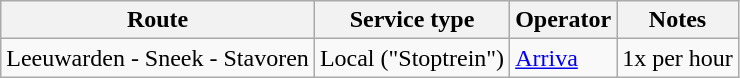<table class="wikitable">
<tr>
<th>Route</th>
<th>Service type</th>
<th>Operator</th>
<th>Notes</th>
</tr>
<tr>
<td>Leeuwarden - Sneek - Stavoren</td>
<td>Local ("Stoptrein")</td>
<td><a href='#'>Arriva</a></td>
<td>1x per hour</td>
</tr>
</table>
